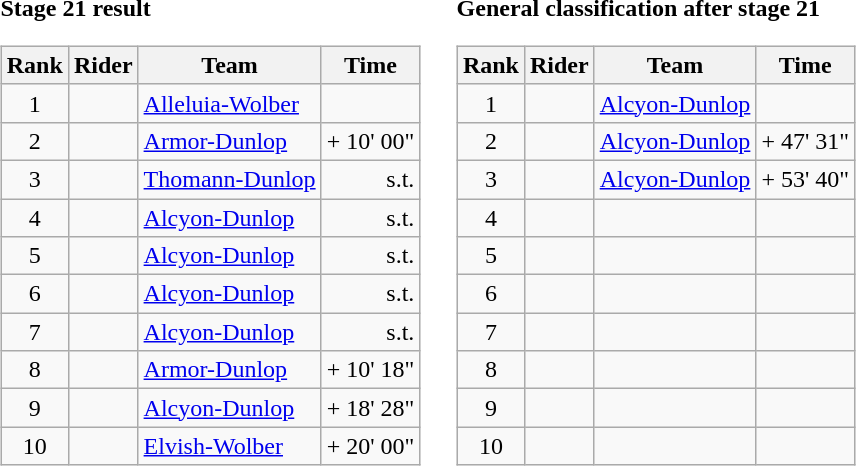<table>
<tr>
<td><strong>Stage 21 result</strong><br><table class="wikitable">
<tr>
<th scope="col">Rank</th>
<th scope="col">Rider</th>
<th scope="col">Team</th>
<th scope="col">Time</th>
</tr>
<tr>
<td style="text-align:center;">1</td>
<td></td>
<td><a href='#'>Alleluia-Wolber</a></td>
<td style="text-align:right;"></td>
</tr>
<tr>
<td style="text-align:center;">2</td>
<td></td>
<td><a href='#'>Armor-Dunlop</a></td>
<td style="text-align:right;">+ 10' 00"</td>
</tr>
<tr>
<td style="text-align:center;">3</td>
<td></td>
<td><a href='#'>Thomann-Dunlop</a></td>
<td style="text-align:right;">s.t.</td>
</tr>
<tr>
<td style="text-align:center;">4</td>
<td></td>
<td><a href='#'>Alcyon-Dunlop</a></td>
<td style="text-align:right;">s.t.</td>
</tr>
<tr>
<td style="text-align:center;">5</td>
<td></td>
<td><a href='#'>Alcyon-Dunlop</a></td>
<td style="text-align:right;">s.t.</td>
</tr>
<tr>
<td style="text-align:center;">6</td>
<td></td>
<td><a href='#'>Alcyon-Dunlop</a></td>
<td style="text-align:right;">s.t.</td>
</tr>
<tr>
<td style="text-align:center;">7</td>
<td></td>
<td><a href='#'>Alcyon-Dunlop</a></td>
<td style="text-align:right;">s.t.</td>
</tr>
<tr>
<td style="text-align:center;">8</td>
<td></td>
<td><a href='#'>Armor-Dunlop</a></td>
<td style="text-align:right;">+ 10' 18"</td>
</tr>
<tr>
<td style="text-align:center;">9</td>
<td></td>
<td><a href='#'>Alcyon-Dunlop</a></td>
<td style="text-align:right;">+ 18' 28"</td>
</tr>
<tr>
<td style="text-align:center;">10</td>
<td></td>
<td><a href='#'>Elvish-Wolber</a></td>
<td style="text-align:right;">+ 20' 00"</td>
</tr>
</table>
</td>
<td></td>
<td><strong>General classification after stage 21</strong><br><table class="wikitable">
<tr>
<th scope="col">Rank</th>
<th scope="col">Rider</th>
<th scope="col">Team</th>
<th scope="col">Time</th>
</tr>
<tr>
<td style="text-align:center;">1</td>
<td></td>
<td><a href='#'>Alcyon-Dunlop</a></td>
<td style="text-align:right;"></td>
</tr>
<tr>
<td style="text-align:center;">2</td>
<td></td>
<td><a href='#'>Alcyon-Dunlop</a></td>
<td style="text-align:right;">+ 47' 31"</td>
</tr>
<tr>
<td style="text-align:center;">3</td>
<td></td>
<td><a href='#'>Alcyon-Dunlop</a></td>
<td style="text-align:right;">+ 53' 40"</td>
</tr>
<tr>
<td style="text-align:center;">4</td>
<td></td>
<td></td>
<td></td>
</tr>
<tr>
<td style="text-align:center;">5</td>
<td></td>
<td></td>
<td></td>
</tr>
<tr>
<td style="text-align:center;">6</td>
<td></td>
<td></td>
<td></td>
</tr>
<tr>
<td style="text-align:center;">7</td>
<td></td>
<td></td>
<td></td>
</tr>
<tr>
<td style="text-align:center;">8</td>
<td></td>
<td></td>
<td></td>
</tr>
<tr>
<td style="text-align:center;">9</td>
<td></td>
<td></td>
<td></td>
</tr>
<tr>
<td style="text-align:center;">10</td>
<td></td>
<td></td>
<td></td>
</tr>
</table>
</td>
</tr>
</table>
